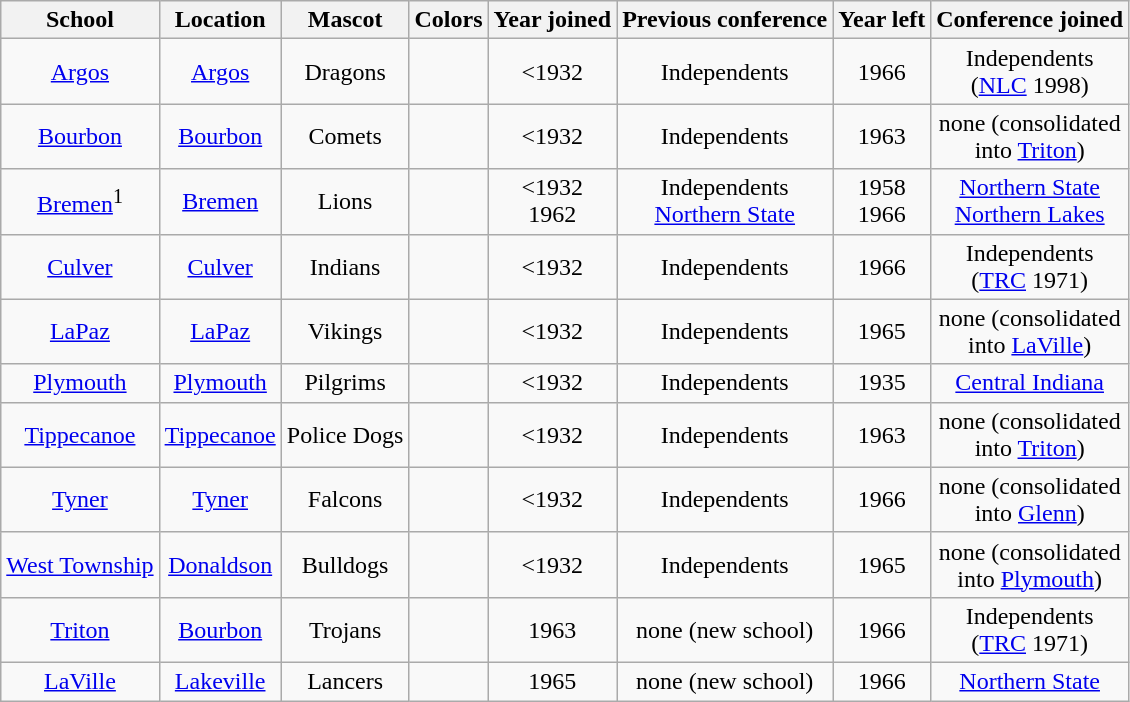<table class="wikitable" style="text-align:center;">
<tr>
<th>School</th>
<th>Location</th>
<th>Mascot</th>
<th>Colors</th>
<th>Year joined</th>
<th>Previous conference</th>
<th>Year left</th>
<th>Conference joined</th>
</tr>
<tr>
<td><a href='#'>Argos</a></td>
<td><a href='#'>Argos</a></td>
<td>Dragons</td>
<td> </td>
<td><1932</td>
<td>Independents</td>
<td>1966</td>
<td>Independents<br>(<a href='#'>NLC</a> 1998)</td>
</tr>
<tr>
<td><a href='#'>Bourbon</a></td>
<td><a href='#'>Bourbon</a></td>
<td>Comets</td>
<td> </td>
<td><1932</td>
<td>Independents</td>
<td>1963</td>
<td>none (consolidated<br>into <a href='#'>Triton</a>)</td>
</tr>
<tr>
<td><a href='#'>Bremen</a><sup>1</sup></td>
<td><a href='#'>Bremen</a></td>
<td>Lions</td>
<td> </td>
<td><1932<br>1962</td>
<td>Independents<br><a href='#'>Northern State</a></td>
<td>1958<br>1966</td>
<td><a href='#'>Northern State</a><br><a href='#'>Northern Lakes</a></td>
</tr>
<tr>
<td><a href='#'>Culver</a></td>
<td><a href='#'>Culver</a></td>
<td>Indians</td>
<td> </td>
<td><1932</td>
<td>Independents</td>
<td>1966</td>
<td>Independents<br>(<a href='#'>TRC</a> 1971)</td>
</tr>
<tr>
<td><a href='#'>LaPaz</a></td>
<td><a href='#'>LaPaz</a></td>
<td>Vikings</td>
<td> </td>
<td><1932</td>
<td>Independents</td>
<td>1965</td>
<td>none (consolidated<br>into <a href='#'>LaVille</a>)</td>
</tr>
<tr>
<td><a href='#'>Plymouth</a></td>
<td><a href='#'>Plymouth</a></td>
<td>Pilgrims</td>
<td> </td>
<td><1932</td>
<td>Independents</td>
<td>1935</td>
<td><a href='#'>Central Indiana</a></td>
</tr>
<tr>
<td><a href='#'>Tippecanoe</a></td>
<td><a href='#'>Tippecanoe</a></td>
<td>Police Dogs</td>
<td> </td>
<td><1932</td>
<td>Independents</td>
<td>1963</td>
<td>none (consolidated<br>into <a href='#'>Triton</a>)</td>
</tr>
<tr>
<td><a href='#'>Tyner</a></td>
<td><a href='#'>Tyner</a></td>
<td>Falcons</td>
<td>  </td>
<td><1932</td>
<td>Independents</td>
<td>1966</td>
<td>none (consolidated<br>into <a href='#'>Glenn</a>)</td>
</tr>
<tr>
<td><a href='#'>West Township</a></td>
<td><a href='#'>Donaldson</a></td>
<td>Bulldogs</td>
<td> </td>
<td><1932</td>
<td>Independents</td>
<td>1965</td>
<td>none (consolidated<br>into <a href='#'>Plymouth</a>)</td>
</tr>
<tr>
<td><a href='#'>Triton</a></td>
<td><a href='#'>Bourbon</a></td>
<td>Trojans</td>
<td>  </td>
<td>1963</td>
<td>none (new school)</td>
<td>1966</td>
<td>Independents<br>(<a href='#'>TRC</a> 1971)</td>
</tr>
<tr>
<td><a href='#'>LaVille</a></td>
<td><a href='#'>Lakeville</a></td>
<td>Lancers</td>
<td> </td>
<td>1965</td>
<td>none (new school)</td>
<td>1966</td>
<td><a href='#'>Northern State</a></td>
</tr>
</table>
